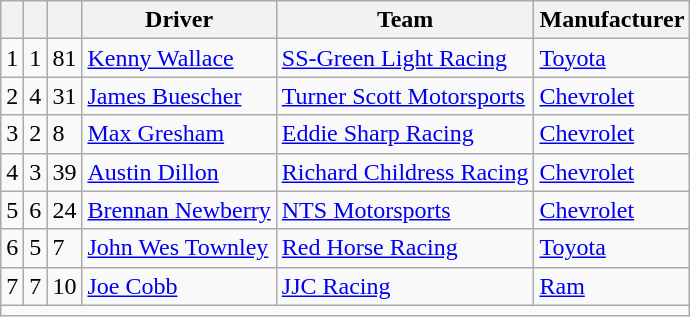<table class="wikitable sortable" border="1">
<tr>
<th scope="col"></th>
<th scope="col"></th>
<th scope="col"></th>
<th scope="col">Driver</th>
<th scope="col">Team</th>
<th scope="col">Manufacturer</th>
</tr>
<tr>
<td scope="row">1</td>
<td>1</td>
<td>81</td>
<td><a href='#'>Kenny Wallace</a></td>
<td><a href='#'>SS-Green Light Racing</a></td>
<td><a href='#'>Toyota</a></td>
</tr>
<tr>
<td scope="row">2</td>
<td>4</td>
<td>31</td>
<td><a href='#'>James Buescher</a></td>
<td><a href='#'>Turner Scott Motorsports</a></td>
<td><a href='#'>Chevrolet</a></td>
</tr>
<tr>
<td scope="row">3</td>
<td>2</td>
<td>8</td>
<td><a href='#'>Max Gresham</a></td>
<td><a href='#'>Eddie Sharp Racing</a></td>
<td><a href='#'>Chevrolet</a></td>
</tr>
<tr>
<td scope="row">4</td>
<td>3</td>
<td>39</td>
<td><a href='#'>Austin Dillon</a></td>
<td><a href='#'>Richard Childress Racing</a></td>
<td><a href='#'>Chevrolet</a></td>
</tr>
<tr>
<td scope="row">5</td>
<td>6</td>
<td>24</td>
<td><a href='#'>Brennan Newberry</a></td>
<td><a href='#'>NTS Motorsports</a></td>
<td><a href='#'>Chevrolet</a></td>
</tr>
<tr>
<td scope="row">6</td>
<td>5</td>
<td>7</td>
<td><a href='#'>John Wes Townley</a></td>
<td><a href='#'>Red Horse Racing</a></td>
<td><a href='#'>Toyota</a></td>
</tr>
<tr>
<td scope="row">7</td>
<td>7</td>
<td>10</td>
<td><a href='#'>Joe Cobb</a></td>
<td><a href='#'>JJC Racing</a></td>
<td><a href='#'>Ram</a></td>
</tr>
<tr class="sortbottom">
<td colspan="7"></td>
</tr>
</table>
